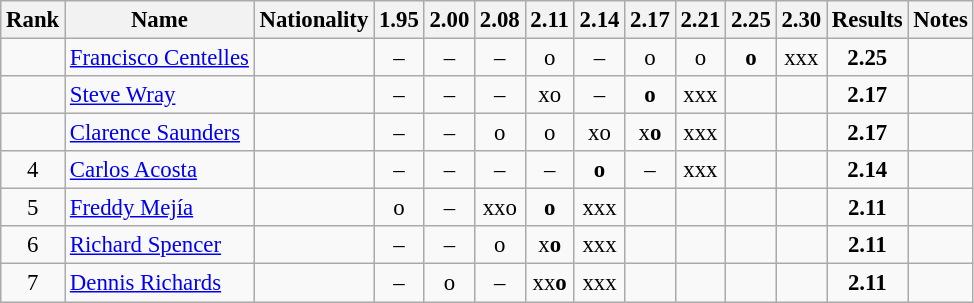<table class="wikitable sortable" style="text-align:center;font-size:95%">
<tr>
<th>Rank</th>
<th>Name</th>
<th>Nationality</th>
<th>1.95</th>
<th>2.00</th>
<th>2.08</th>
<th>2.11</th>
<th>2.14</th>
<th>2.17</th>
<th>2.21</th>
<th>2.25</th>
<th>2.30</th>
<th>Results</th>
<th>Notes</th>
</tr>
<tr>
<td></td>
<td align=left><a href='#'>Francisco Centelles</a></td>
<td align=left></td>
<td>–</td>
<td>–</td>
<td>–</td>
<td>o</td>
<td>–</td>
<td>o</td>
<td>o</td>
<td><strong>o</strong></td>
<td>xxx</td>
<td><strong>2.25</strong></td>
<td></td>
</tr>
<tr>
<td></td>
<td align=left><a href='#'>Steve Wray</a></td>
<td align=left></td>
<td>–</td>
<td>–</td>
<td>–</td>
<td>xo</td>
<td>–</td>
<td><strong>o</strong></td>
<td>xxx</td>
<td></td>
<td></td>
<td><strong>2.17</strong></td>
<td></td>
</tr>
<tr>
<td></td>
<td align=left><a href='#'>Clarence Saunders</a></td>
<td align=left></td>
<td>–</td>
<td>–</td>
<td>o</td>
<td>o</td>
<td>xo</td>
<td>x<strong>o</strong></td>
<td>xxx</td>
<td></td>
<td></td>
<td><strong>2.17</strong></td>
<td></td>
</tr>
<tr>
<td>4</td>
<td align=left><a href='#'>Carlos Acosta</a></td>
<td align=left></td>
<td>–</td>
<td>–</td>
<td>–</td>
<td>–</td>
<td><strong>o</strong></td>
<td>–</td>
<td>xxx</td>
<td></td>
<td></td>
<td><strong>2.14</strong></td>
<td></td>
</tr>
<tr>
<td>5</td>
<td align=left><a href='#'>Freddy Mejía</a></td>
<td align=left></td>
<td>o</td>
<td>–</td>
<td>xxo</td>
<td><strong>o</strong></td>
<td>xxx</td>
<td></td>
<td></td>
<td></td>
<td></td>
<td><strong>2.11</strong></td>
<td></td>
</tr>
<tr>
<td>6</td>
<td align=left><a href='#'>Richard Spencer</a></td>
<td align=left></td>
<td>–</td>
<td>–</td>
<td>o</td>
<td>x<strong>o</strong></td>
<td>xxx</td>
<td></td>
<td></td>
<td></td>
<td></td>
<td><strong>2.11</strong></td>
<td></td>
</tr>
<tr>
<td>7</td>
<td align=left><a href='#'>Dennis Richards</a></td>
<td align=left></td>
<td>–</td>
<td>o</td>
<td>–</td>
<td>xx<strong>o</strong></td>
<td>xxx</td>
<td></td>
<td></td>
<td></td>
<td></td>
<td><strong>2.11</strong></td>
<td></td>
</tr>
</table>
